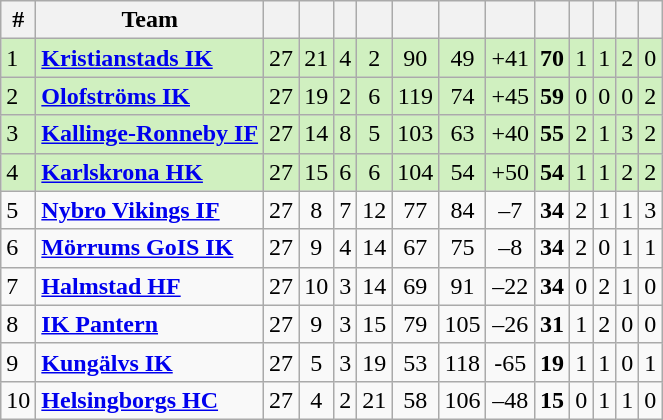<table class="wikitable sortable">
<tr>
<th>#</th>
<th>Team</th>
<th></th>
<th></th>
<th></th>
<th></th>
<th></th>
<th></th>
<th></th>
<th></th>
<th></th>
<th></th>
<th></th>
<th></th>
</tr>
<tr style="background: #D0F0C0;">
<td>1</td>
<td><strong><a href='#'>Kristianstads IK</a></strong></td>
<td style="text-align: center;">27</td>
<td style="text-align: center;">21</td>
<td style="text-align: center;">4</td>
<td style="text-align: center;">2</td>
<td style="text-align: center;">90</td>
<td style="text-align: center;">49</td>
<td style="text-align: center;">+41</td>
<td style="text-align: center;"><strong>70</strong></td>
<td style="text-align: center;">1</td>
<td style="text-align: center;">1</td>
<td style="text-align: center;">2</td>
<td style="text-align: center;">0</td>
</tr>
<tr style="background: #D0F0C0;">
<td>2</td>
<td><strong><a href='#'>Olofströms IK</a></strong></td>
<td style="text-align: center;">27</td>
<td style="text-align: center;">19</td>
<td style="text-align: center;">2</td>
<td style="text-align: center;">6</td>
<td style="text-align: center;">119</td>
<td style="text-align: center;">74</td>
<td style="text-align: center;">+45</td>
<td style="text-align: center;"><strong>59</strong></td>
<td style="text-align: center;">0</td>
<td style="text-align: center;">0</td>
<td style="text-align: center;">0</td>
<td style="text-align: center;">2</td>
</tr>
<tr style="background: #D0F0C0;">
<td>3</td>
<td><strong><a href='#'>Kallinge-Ronneby IF</a></strong></td>
<td style="text-align: center;">27</td>
<td style="text-align: center;">14</td>
<td style="text-align: center;">8</td>
<td style="text-align: center;">5</td>
<td style="text-align: center;">103</td>
<td style="text-align: center;">63</td>
<td style="text-align: center;">+40</td>
<td style="text-align: center;"><strong>55</strong></td>
<td style="text-align: center;">2</td>
<td style="text-align: center;">1</td>
<td style="text-align: center;">3</td>
<td style="text-align: center;">2</td>
</tr>
<tr style="background: #D0F0C0;">
<td>4</td>
<td><strong><a href='#'>Karlskrona HK</a></strong></td>
<td style="text-align: center;">27</td>
<td style="text-align: center;">15</td>
<td style="text-align: center;">6</td>
<td style="text-align: center;">6</td>
<td style="text-align: center;">104</td>
<td style="text-align: center;">54</td>
<td style="text-align: center;">+50</td>
<td style="text-align: center;"><strong>54</strong></td>
<td style="text-align: center;">1</td>
<td style="text-align: center;">1</td>
<td style="text-align: center;">2</td>
<td style="text-align: center;">2</td>
</tr>
<tr>
<td>5</td>
<td><strong><a href='#'>Nybro Vikings IF</a></strong></td>
<td style="text-align: center;">27</td>
<td style="text-align: center;">8</td>
<td style="text-align: center;">7</td>
<td style="text-align: center;">12</td>
<td style="text-align: center;">77</td>
<td style="text-align: center;">84</td>
<td style="text-align: center;">–7</td>
<td style="text-align: center;"><strong>34</strong></td>
<td style="text-align: center;">2</td>
<td style="text-align: center;">1</td>
<td style="text-align: center;">1</td>
<td style="text-align: center;">3</td>
</tr>
<tr>
<td>6</td>
<td><strong><a href='#'>Mörrums GoIS IK</a></strong></td>
<td style="text-align: center;">27</td>
<td style="text-align: center;">9</td>
<td style="text-align: center;">4</td>
<td style="text-align: center;">14</td>
<td style="text-align: center;">67</td>
<td style="text-align: center;">75</td>
<td style="text-align: center;">–8</td>
<td style="text-align: center;"><strong>34</strong></td>
<td style="text-align: center;">2</td>
<td style="text-align: center;">0</td>
<td style="text-align: center;">1</td>
<td style="text-align: center;">1</td>
</tr>
<tr>
<td>7</td>
<td><strong><a href='#'>Halmstad HF</a></strong></td>
<td style="text-align: center;">27</td>
<td style="text-align: center;">10</td>
<td style="text-align: center;">3</td>
<td style="text-align: center;">14</td>
<td style="text-align: center;">69</td>
<td style="text-align: center;">91</td>
<td style="text-align: center;">–22</td>
<td style="text-align: center;"><strong>34</strong></td>
<td style="text-align: center;">0</td>
<td style="text-align: center;">2</td>
<td style="text-align: center;">1</td>
<td style="text-align: center;">0</td>
</tr>
<tr>
<td>8</td>
<td><strong><a href='#'>IK Pantern</a></strong></td>
<td style="text-align: center;">27</td>
<td style="text-align: center;">9</td>
<td style="text-align: center;">3</td>
<td style="text-align: center;">15</td>
<td style="text-align: center;">79</td>
<td style="text-align: center;">105</td>
<td style="text-align: center;">–26</td>
<td style="text-align: center;"><strong>31</strong></td>
<td style="text-align: center;">1</td>
<td style="text-align: center;">2</td>
<td style="text-align: center;">0</td>
<td style="text-align: center;">0</td>
</tr>
<tr>
<td>9</td>
<td><strong><a href='#'>Kungälvs IK</a></strong></td>
<td style="text-align: center;">27</td>
<td style="text-align: center;">5</td>
<td style="text-align: center;">3</td>
<td style="text-align: center;">19</td>
<td style="text-align: center;">53</td>
<td style="text-align: center;">118</td>
<td style="text-align: center;">-65</td>
<td style="text-align: center;"><strong>19</strong></td>
<td style="text-align: center;">1</td>
<td style="text-align: center;">1</td>
<td style="text-align: center;">0</td>
<td style="text-align: center;">1</td>
</tr>
<tr>
<td>10</td>
<td><strong><a href='#'>Helsingborgs HC</a></strong></td>
<td style="text-align: center;">27</td>
<td style="text-align: center;">4</td>
<td style="text-align: center;">2</td>
<td style="text-align: center;">21</td>
<td style="text-align: center;">58</td>
<td style="text-align: center;">106</td>
<td style="text-align: center;">–48</td>
<td style="text-align: center;"><strong>15</strong></td>
<td style="text-align: center;">0</td>
<td style="text-align: center;">1</td>
<td style="text-align: center;">1</td>
<td style="text-align: center;">0</td>
</tr>
</table>
